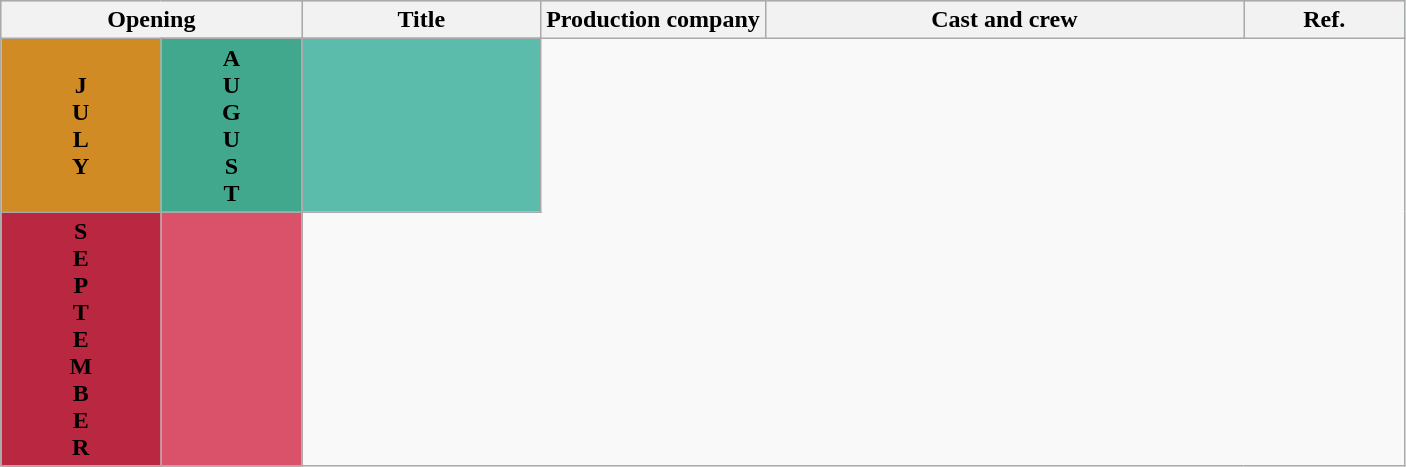<table class="wikitable sortable">
<tr style="background:#b0e0e6; text-align:center"y>
<th colspan="2">Opening</th>
<th style="width:17%">Title</th>
<th style="width:16%">Production company</th>
<th>Cast and crew</th>
<th>Ref.</th>
</tr>
<tr>
<th rowspan="2" style="text-align:center; background:#D08B24; text color:#000;">J<br>U<br>L<br>Y</th>
</tr>
<tr>
<th rowspan="1" style="text-align:center; background:#41A88E; text color:#000;">A<br>U<br>G<br>U<br>S<br>T</th>
<td rowspan="1" style="text-align:center; background:#5CBCAB"></td>
</tr>
<tr>
<th rowspan="1" style="text-align:center; background:#BA2741; text color:#000;">S<br>E<br>P<br>T<br>E<br>M<br>B<br>E<br>R</th>
<td rowspan="1" style="text-align:center; background:#DA5269"></td>
</tr>
</table>
